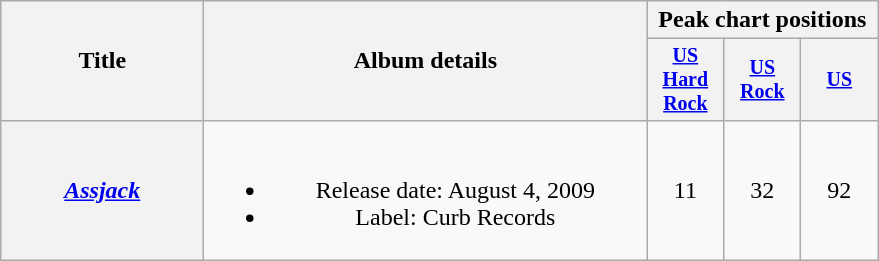<table class="wikitable plainrowheaders" style="text-align:center;">
<tr>
<th rowspan="2" style="width:8em;">Title</th>
<th rowspan="2" style="width:18em;">Album details</th>
<th colspan="3">Peak chart positions</th>
</tr>
<tr style="font-size:smaller;">
<th width="45"><a href='#'>US<br>Hard Rock</a><br></th>
<th width="45"><a href='#'>US Rock</a><br></th>
<th width="45"><a href='#'>US</a><br></th>
</tr>
<tr>
<th scope="row"><em><a href='#'>Assjack</a></em></th>
<td><br><ul><li>Release date: August 4, 2009</li><li>Label: Curb Records</li></ul></td>
<td>11</td>
<td>32</td>
<td>92</td>
</tr>
</table>
